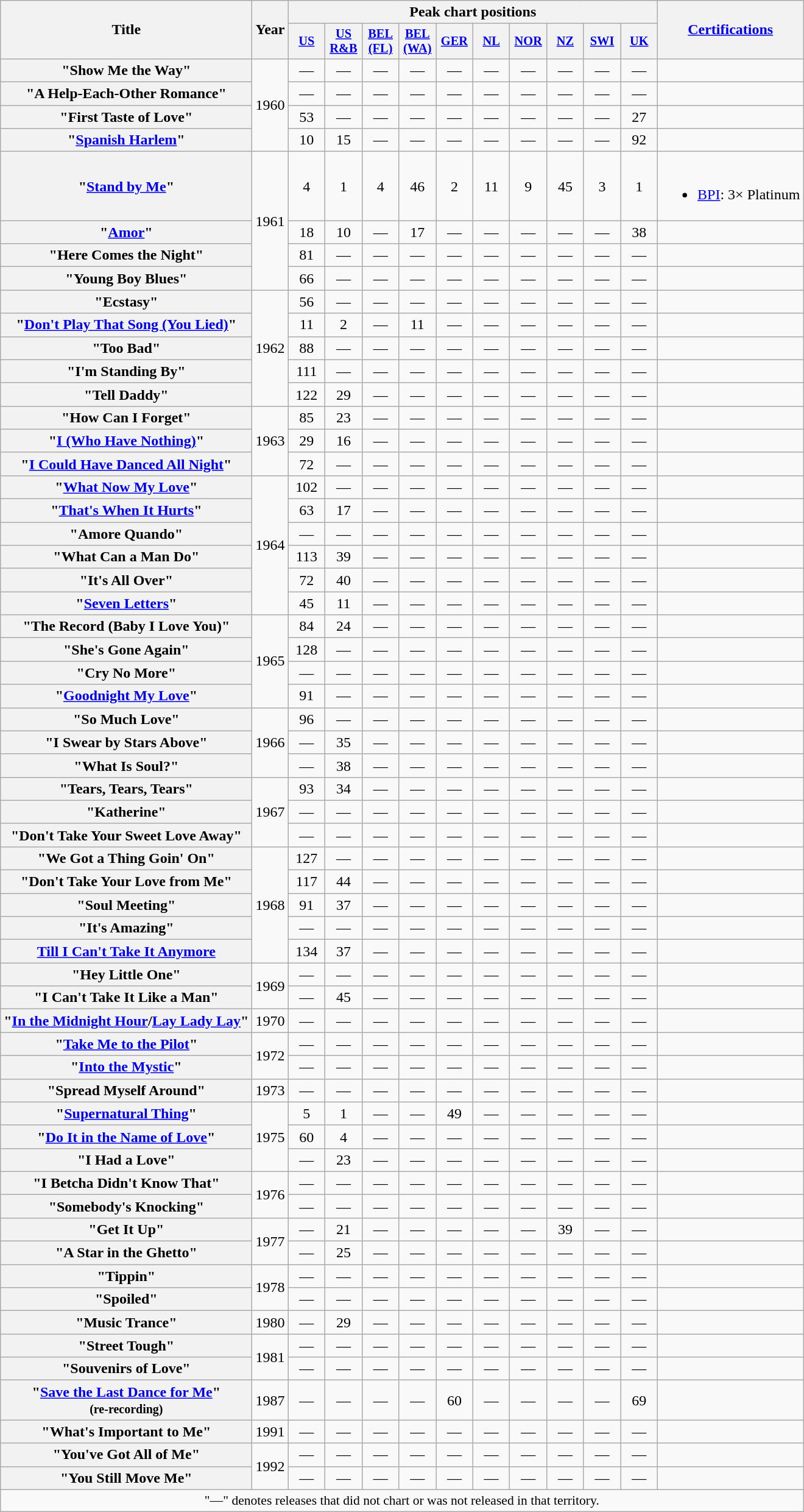<table class="wikitable plainrowheaders" style="text-align:center;">
<tr>
<th rowspan="2" scope="col">Title</th>
<th rowspan="2" scope="col">Year</th>
<th colspan="10" scope="col">Peak chart positions</th>
<th rowspan="2" scope="col"><a href='#'>Certifications</a></th>
</tr>
<tr>
<th scope="col" style="width:2.5em;font-size:85%"><a href='#'>US</a><br></th>
<th scope="col" style="width:2.5em;font-size:85%"><a href='#'>US<br>R&B</a><br></th>
<th scope="col" style="width:2.5em;font-size:85%"><a href='#'>BEL<br>(FL)</a><br></th>
<th scope="col" style="width:2.5em;font-size:85%"><a href='#'>BEL<br>(WA)</a><br></th>
<th scope="col" style="width:2.5em;font-size:85%"><a href='#'>GER</a><br></th>
<th scope="col" style="width:2.5em;font-size:85%"><a href='#'>NL</a><br></th>
<th scope="col" style="width:2.5em;font-size:85%"><a href='#'>NOR</a><br></th>
<th scope="col" style="width:2.5em;font-size:85%"><a href='#'>NZ</a><br></th>
<th scope="col" style="width:2.5em;font-size:85%"><a href='#'>SWI</a><br></th>
<th scope="col" style="width:2.5em;font-size:85%"><a href='#'>UK</a><br></th>
</tr>
<tr>
<th scope="row">"Show Me the Way"</th>
<td rowspan="4">1960</td>
<td>—</td>
<td>—</td>
<td>—</td>
<td>—</td>
<td>—</td>
<td>—</td>
<td>—</td>
<td>—</td>
<td>—</td>
<td>—</td>
<td></td>
</tr>
<tr>
<th scope="row">"A Help-Each-Other Romance"<br></th>
<td>—</td>
<td>—</td>
<td>—</td>
<td>—</td>
<td>—</td>
<td>—</td>
<td>—</td>
<td>—</td>
<td>—</td>
<td>—</td>
<td></td>
</tr>
<tr>
<th scope="row">"First Taste of Love"</th>
<td>53</td>
<td>—</td>
<td>—</td>
<td>—</td>
<td>—</td>
<td>—</td>
<td>—</td>
<td>—</td>
<td>—</td>
<td>27</td>
<td></td>
</tr>
<tr>
<th scope="row">"<a href='#'>Spanish Harlem</a>"<br></th>
<td>10</td>
<td>15</td>
<td>—</td>
<td>—</td>
<td>—</td>
<td>—</td>
<td>—</td>
<td>—</td>
<td>—</td>
<td>92</td>
<td></td>
</tr>
<tr>
<th scope="row">"<a href='#'>Stand by Me</a>"<br></th>
<td rowspan="4">1961</td>
<td>4</td>
<td>1</td>
<td>4</td>
<td>46</td>
<td>2</td>
<td>11</td>
<td>9</td>
<td>45</td>
<td>3</td>
<td>1</td>
<td><br><ul><li><a href='#'>BPI</a>: 3× Platinum</li></ul></td>
</tr>
<tr>
<th scope="row">"<a href='#'>Amor</a>"</th>
<td>18</td>
<td>10</td>
<td>—</td>
<td>17</td>
<td>—</td>
<td>—</td>
<td>—</td>
<td>—</td>
<td>—</td>
<td>38</td>
<td></td>
</tr>
<tr>
<th scope="row">"Here Comes the Night"</th>
<td>81</td>
<td>—</td>
<td>—</td>
<td>—</td>
<td>—</td>
<td>—</td>
<td>—</td>
<td>—</td>
<td>—</td>
<td>—</td>
<td></td>
</tr>
<tr>
<th scope="row">"Young Boy Blues"</th>
<td>66</td>
<td>—</td>
<td>—</td>
<td>—</td>
<td>—</td>
<td>—</td>
<td>—</td>
<td>—</td>
<td>—</td>
<td>—</td>
<td></td>
</tr>
<tr>
<th scope="row">"Ecstasy"</th>
<td rowspan="5">1962</td>
<td>56</td>
<td>—</td>
<td>—</td>
<td>—</td>
<td>—</td>
<td>—</td>
<td>—</td>
<td>—</td>
<td>—</td>
<td>—</td>
<td></td>
</tr>
<tr>
<th scope="row">"<a href='#'>Don't Play That Song (You Lied)</a>"</th>
<td>11</td>
<td>2</td>
<td>—</td>
<td>11</td>
<td>—</td>
<td>—</td>
<td>—</td>
<td>—</td>
<td>—</td>
<td>—</td>
<td></td>
</tr>
<tr>
<th scope="row">"Too Bad"</th>
<td>88</td>
<td>—</td>
<td>—</td>
<td>—</td>
<td>—</td>
<td>—</td>
<td>—</td>
<td>—</td>
<td>—</td>
<td>—</td>
<td></td>
</tr>
<tr>
<th scope="row">"I'm Standing By"</th>
<td>111</td>
<td>—</td>
<td>—</td>
<td>—</td>
<td>—</td>
<td>—</td>
<td>—</td>
<td>—</td>
<td>—</td>
<td>—</td>
<td></td>
</tr>
<tr>
<th scope="row">"Tell Daddy"</th>
<td>122</td>
<td>29</td>
<td>—</td>
<td>—</td>
<td>—</td>
<td>—</td>
<td>—</td>
<td>—</td>
<td>—</td>
<td>—</td>
<td></td>
</tr>
<tr>
<th scope="row">"How Can I Forget"</th>
<td rowspan="3">1963</td>
<td>85</td>
<td>23</td>
<td>—</td>
<td>—</td>
<td>—</td>
<td>—</td>
<td>—</td>
<td>—</td>
<td>—</td>
<td>—</td>
<td></td>
</tr>
<tr>
<th scope="row">"<a href='#'>I (Who Have Nothing)</a>"</th>
<td>29</td>
<td>16</td>
<td>—</td>
<td>—</td>
<td>—</td>
<td>—</td>
<td>—</td>
<td>—</td>
<td>—</td>
<td>—</td>
<td></td>
</tr>
<tr>
<th scope="row">"<a href='#'>I Could Have Danced All Night</a>"</th>
<td>72</td>
<td>—</td>
<td>—</td>
<td>—</td>
<td>—</td>
<td>—</td>
<td>—</td>
<td>—</td>
<td>—</td>
<td>—</td>
<td></td>
</tr>
<tr>
<th scope="row">"<a href='#'>What Now My Love</a>"</th>
<td rowspan="6">1964</td>
<td>102</td>
<td>—</td>
<td>—</td>
<td>—</td>
<td>—</td>
<td>—</td>
<td>—</td>
<td>—</td>
<td>—</td>
<td>—</td>
<td></td>
</tr>
<tr>
<th scope="row">"<a href='#'>That's When It Hurts</a>"</th>
<td>63</td>
<td>17</td>
<td>—</td>
<td>—</td>
<td>—</td>
<td>—</td>
<td>—</td>
<td>—</td>
<td>—</td>
<td>—</td>
<td></td>
</tr>
<tr>
<th scope="row">"Amore Quando"</th>
<td>—</td>
<td>—</td>
<td>—</td>
<td>—</td>
<td>—</td>
<td>—</td>
<td>—</td>
<td>—</td>
<td>—</td>
<td>—</td>
<td></td>
</tr>
<tr>
<th scope="row">"What Can a Man Do"</th>
<td>113</td>
<td>39</td>
<td>—</td>
<td>—</td>
<td>—</td>
<td>—</td>
<td>—</td>
<td>—</td>
<td>—</td>
<td>—</td>
<td></td>
</tr>
<tr>
<th scope="row">"It's All Over"</th>
<td>72</td>
<td>40</td>
<td>—</td>
<td>—</td>
<td>—</td>
<td>—</td>
<td>—</td>
<td>—</td>
<td>—</td>
<td>—</td>
<td></td>
</tr>
<tr>
<th scope="row">"<a href='#'>Seven Letters</a>"</th>
<td>45</td>
<td>11</td>
<td>—</td>
<td>—</td>
<td>—</td>
<td>—</td>
<td>—</td>
<td>—</td>
<td>—</td>
<td>—</td>
<td></td>
</tr>
<tr>
<th scope="row">"The Record (Baby I Love You)"</th>
<td rowspan="4">1965</td>
<td>84</td>
<td>24</td>
<td>—</td>
<td>—</td>
<td>—</td>
<td>—</td>
<td>—</td>
<td>—</td>
<td>—</td>
<td>—</td>
<td></td>
</tr>
<tr>
<th scope="row">"She's Gone Again"</th>
<td>128</td>
<td>—</td>
<td>—</td>
<td>—</td>
<td>—</td>
<td>—</td>
<td>—</td>
<td>—</td>
<td>—</td>
<td>—</td>
<td></td>
</tr>
<tr>
<th scope="row">"Cry No More"</th>
<td>—</td>
<td>—</td>
<td>—</td>
<td>—</td>
<td>—</td>
<td>—</td>
<td>—</td>
<td>—</td>
<td>—</td>
<td>—</td>
<td></td>
</tr>
<tr>
<th scope="row">"<a href='#'>Goodnight My Love</a>"</th>
<td>91</td>
<td>—</td>
<td>—</td>
<td>—</td>
<td>—</td>
<td>—</td>
<td>—</td>
<td>—</td>
<td>—</td>
<td>—</td>
<td></td>
</tr>
<tr>
<th scope="row">"So Much Love"</th>
<td rowspan="3">1966</td>
<td>96</td>
<td>—</td>
<td>—</td>
<td>—</td>
<td>—</td>
<td>—</td>
<td>—</td>
<td>—</td>
<td>—</td>
<td>—</td>
<td></td>
</tr>
<tr>
<th scope="row">"I Swear by Stars Above"</th>
<td>—</td>
<td>35</td>
<td>—</td>
<td>—</td>
<td>—</td>
<td>—</td>
<td>—</td>
<td>—</td>
<td>—</td>
<td>—</td>
<td></td>
</tr>
<tr>
<th scope="row">"What Is Soul?"</th>
<td>—</td>
<td>38</td>
<td>—</td>
<td>—</td>
<td>—</td>
<td>—</td>
<td>—</td>
<td>—</td>
<td>—</td>
<td>—</td>
<td></td>
</tr>
<tr>
<th scope="row">"Tears, Tears, Tears"</th>
<td rowspan="3">1967</td>
<td>93</td>
<td>34</td>
<td>—</td>
<td>—</td>
<td>—</td>
<td>—</td>
<td>—</td>
<td>—</td>
<td>—</td>
<td>—</td>
<td></td>
</tr>
<tr>
<th scope="row">"Katherine"</th>
<td>—</td>
<td>—</td>
<td>—</td>
<td>—</td>
<td>—</td>
<td>—</td>
<td>—</td>
<td>—</td>
<td>—</td>
<td>—</td>
<td></td>
</tr>
<tr>
<th scope="row">"Don't Take Your Sweet Love Away"</th>
<td>—</td>
<td>—</td>
<td>—</td>
<td>—</td>
<td>—</td>
<td>—</td>
<td>—</td>
<td>—</td>
<td>—</td>
<td>—</td>
<td></td>
</tr>
<tr>
<th scope="row">"We Got a Thing Goin' On"<br></th>
<td rowspan="5">1968</td>
<td>127</td>
<td>—</td>
<td>—</td>
<td>—</td>
<td>—</td>
<td>—</td>
<td>—</td>
<td>—</td>
<td>—</td>
<td>—</td>
<td></td>
</tr>
<tr>
<th scope="row">"Don't Take Your Love from Me"</th>
<td>117</td>
<td>44</td>
<td>—</td>
<td>—</td>
<td>—</td>
<td>—</td>
<td>—</td>
<td>—</td>
<td>—</td>
<td>—</td>
<td></td>
</tr>
<tr>
<th scope="row">"Soul Meeting"<br></th>
<td>91</td>
<td>37</td>
<td>—</td>
<td>—</td>
<td>—</td>
<td>—</td>
<td>—</td>
<td>—</td>
<td>—</td>
<td>—</td>
<td></td>
</tr>
<tr>
<th scope="row">"It's Amazing"</th>
<td>—</td>
<td>—</td>
<td>—</td>
<td>—</td>
<td>—</td>
<td>—</td>
<td>—</td>
<td>—</td>
<td>—</td>
<td>—</td>
<td></td>
</tr>
<tr>
<th scope="row"><a href='#'>Till I Can't Take It Anymore</a></th>
<td>134</td>
<td>37</td>
<td>—</td>
<td>—</td>
<td>—</td>
<td>—</td>
<td>—</td>
<td>—</td>
<td>—</td>
<td>—</td>
<td></td>
</tr>
<tr>
<th scope="row">"Hey Little One"</th>
<td rowspan="2">1969</td>
<td>—</td>
<td>—</td>
<td>—</td>
<td>—</td>
<td>—</td>
<td>—</td>
<td>—</td>
<td>—</td>
<td>—</td>
<td>—</td>
<td></td>
</tr>
<tr>
<th scope="row">"I Can't Take It Like a Man"</th>
<td>—</td>
<td>45</td>
<td>—</td>
<td>—</td>
<td>—</td>
<td>—</td>
<td>—</td>
<td>—</td>
<td>—</td>
<td>—</td>
<td></td>
</tr>
<tr>
<th scope="row">"<a href='#'>In the Midnight Hour</a>/<a href='#'>Lay Lady Lay</a>"</th>
<td>1970</td>
<td>—</td>
<td>—</td>
<td>—</td>
<td>—</td>
<td>—</td>
<td>—</td>
<td>—</td>
<td>—</td>
<td>—</td>
<td>—</td>
<td></td>
</tr>
<tr>
<th scope="row">"<a href='#'>Take Me to the Pilot</a>"</th>
<td rowspan="2">1972</td>
<td>—</td>
<td>—</td>
<td>—</td>
<td>—</td>
<td>—</td>
<td>—</td>
<td>—</td>
<td>—</td>
<td>—</td>
<td>—</td>
<td></td>
</tr>
<tr>
<th scope="row">"<a href='#'>Into the Mystic</a>"</th>
<td>—</td>
<td>—</td>
<td>—</td>
<td>—</td>
<td>—</td>
<td>—</td>
<td>—</td>
<td>—</td>
<td>—</td>
<td>—</td>
<td></td>
</tr>
<tr>
<th scope="row">"Spread Myself Around"</th>
<td>1973</td>
<td>—</td>
<td>—</td>
<td>—</td>
<td>—</td>
<td>—</td>
<td>—</td>
<td>—</td>
<td>—</td>
<td>—</td>
<td>—</td>
<td></td>
</tr>
<tr>
<th scope="row">"<a href='#'>Supernatural Thing</a>"</th>
<td rowspan="3">1975</td>
<td>5</td>
<td>1</td>
<td>—</td>
<td>—</td>
<td>49</td>
<td>—</td>
<td>—</td>
<td>—</td>
<td>—</td>
<td>—</td>
<td></td>
</tr>
<tr>
<th scope="row">"<a href='#'>Do It in the Name of Love</a>"</th>
<td>60</td>
<td>4</td>
<td>—</td>
<td>—</td>
<td>—</td>
<td>—</td>
<td>—</td>
<td>—</td>
<td>—</td>
<td>—</td>
<td></td>
</tr>
<tr>
<th scope="row">"I Had a Love"</th>
<td>—</td>
<td>23</td>
<td>—</td>
<td>—</td>
<td>—</td>
<td>—</td>
<td>—</td>
<td>—</td>
<td>—</td>
<td>—</td>
<td></td>
</tr>
<tr>
<th scope="row">"I Betcha Didn't Know That"</th>
<td rowspan="2">1976</td>
<td>—</td>
<td>—</td>
<td>—</td>
<td>—</td>
<td>—</td>
<td>—</td>
<td>—</td>
<td>—</td>
<td>—</td>
<td>—</td>
<td></td>
</tr>
<tr>
<th scope="row">"Somebody's Knocking"</th>
<td>—</td>
<td>—</td>
<td>—</td>
<td>—</td>
<td>—</td>
<td>—</td>
<td>—</td>
<td>—</td>
<td>—</td>
<td>—</td>
<td></td>
</tr>
<tr>
<th scope="row">"Get It Up"<br></th>
<td rowspan="2">1977</td>
<td>—</td>
<td>21</td>
<td>—</td>
<td>—</td>
<td>—</td>
<td>—</td>
<td>—</td>
<td>39</td>
<td>—</td>
<td>—</td>
<td></td>
</tr>
<tr>
<th scope="row">"A Star in the Ghetto"<br></th>
<td>—</td>
<td>25</td>
<td>—</td>
<td>—</td>
<td>—</td>
<td>—</td>
<td>—</td>
<td>—</td>
<td>—</td>
<td>—</td>
<td></td>
</tr>
<tr>
<th scope="row">"Tippin"</th>
<td rowspan="2">1978</td>
<td>—</td>
<td>—</td>
<td>—</td>
<td>—</td>
<td>—</td>
<td>—</td>
<td>—</td>
<td>—</td>
<td>—</td>
<td>—</td>
<td></td>
</tr>
<tr>
<th scope="row">"Spoiled"</th>
<td>—</td>
<td>—</td>
<td>—</td>
<td>—</td>
<td>—</td>
<td>—</td>
<td>—</td>
<td>—</td>
<td>—</td>
<td>—</td>
<td></td>
</tr>
<tr>
<th scope="row">"Music Trance"</th>
<td>1980</td>
<td>—</td>
<td>29</td>
<td>—</td>
<td>—</td>
<td>—</td>
<td>—</td>
<td>—</td>
<td>—</td>
<td>—</td>
<td>—</td>
<td></td>
</tr>
<tr>
<th scope="row">"Street Tough"</th>
<td rowspan="2">1981</td>
<td>—</td>
<td>—</td>
<td>—</td>
<td>—</td>
<td>—</td>
<td>—</td>
<td>—</td>
<td>—</td>
<td>—</td>
<td>—</td>
<td></td>
</tr>
<tr>
<th scope="row">"Souvenirs of Love"</th>
<td>—</td>
<td>—</td>
<td>—</td>
<td>—</td>
<td>—</td>
<td>—</td>
<td>—</td>
<td>—</td>
<td>—</td>
<td>—</td>
<td></td>
</tr>
<tr>
<th scope="row">"<a href='#'>Save the Last Dance for Me</a>" <br><small>(re-recording)</small></th>
<td>1987</td>
<td>—</td>
<td>—</td>
<td>—</td>
<td>—</td>
<td>60</td>
<td>—</td>
<td>—</td>
<td>—</td>
<td>—</td>
<td>69</td>
<td></td>
</tr>
<tr>
<th scope="row">"What's Important to Me"</th>
<td>1991</td>
<td>—</td>
<td>—</td>
<td>—</td>
<td>—</td>
<td>—</td>
<td>—</td>
<td>—</td>
<td>—</td>
<td>—</td>
<td>—</td>
<td></td>
</tr>
<tr>
<th scope="row">"You've Got All of Me"</th>
<td rowspan="2">1992</td>
<td>—</td>
<td>—</td>
<td>—</td>
<td>—</td>
<td>—</td>
<td>—</td>
<td>—</td>
<td>—</td>
<td>—</td>
<td>—</td>
<td></td>
</tr>
<tr>
<th scope="row">"You Still Move Me"</th>
<td>—</td>
<td>—</td>
<td>—</td>
<td>—</td>
<td>—</td>
<td>—</td>
<td>—</td>
<td>—</td>
<td>—</td>
<td>—</td>
<td></td>
</tr>
<tr>
<td colspan="13" style="font-size:90%">"—" denotes releases that did not chart or was not released in that territory.</td>
</tr>
</table>
